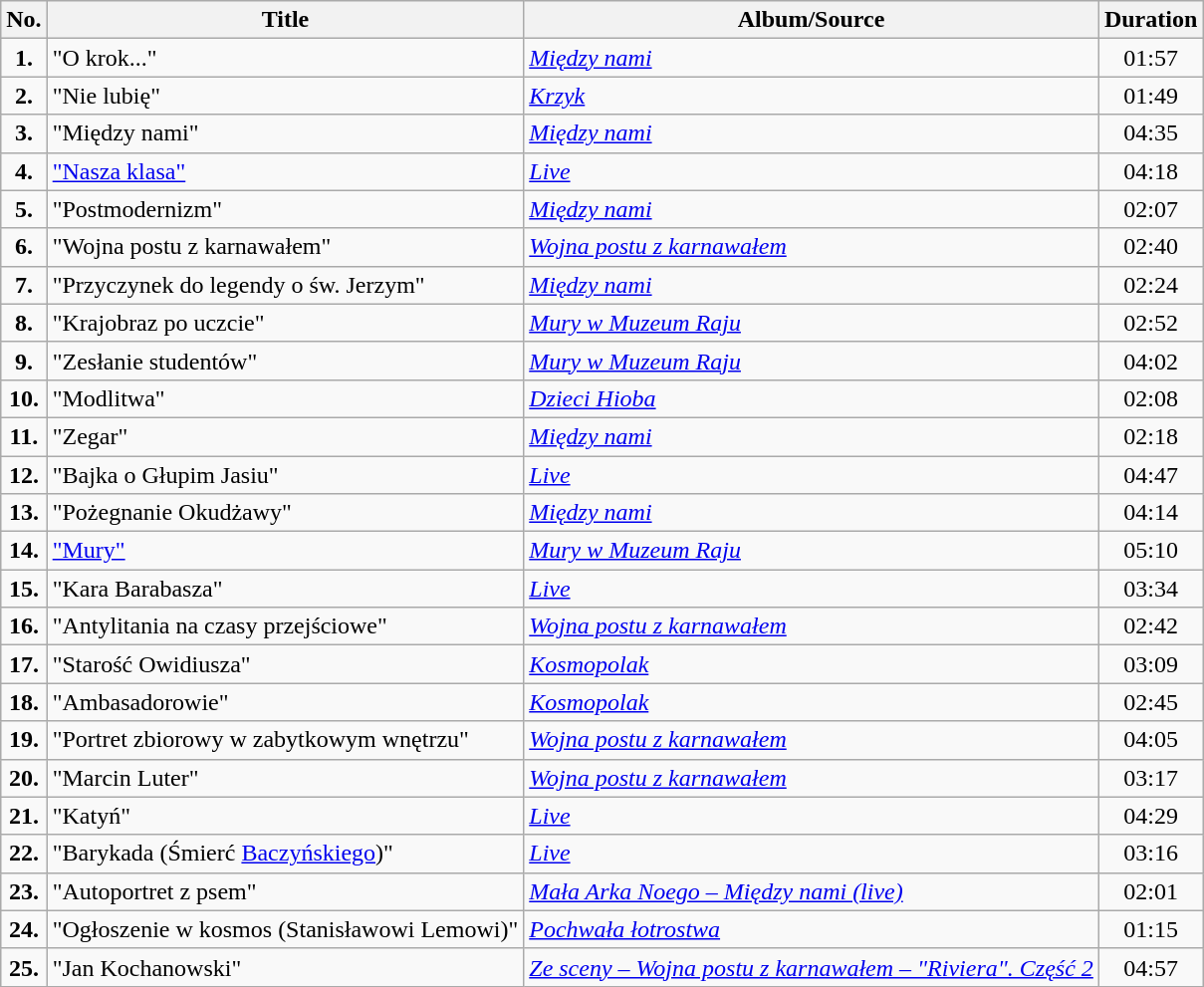<table class="wikitable">
<tr>
<th>No.</th>
<th>Title</th>
<th>Album/Source</th>
<th>Duration</th>
</tr>
<tr>
<td style="text-align:center"><strong>1.</strong></td>
<td>"O krok..."</td>
<td><em><a href='#'>Między nami</a></em></td>
<td style="text-align:center">01:57</td>
</tr>
<tr>
<td style="text-align:center"><strong>2.</strong></td>
<td>"Nie lubię"</td>
<td><em><a href='#'>Krzyk</a></em></td>
<td style="text-align:center">01:49</td>
</tr>
<tr>
<td style="text-align:center"><strong>3.</strong></td>
<td>"Między nami"</td>
<td><em><a href='#'>Między nami</a></em></td>
<td style="text-align:center">04:35</td>
</tr>
<tr>
<td style="text-align:center"><strong>4.</strong></td>
<td><a href='#'>"Nasza klasa"</a></td>
<td><em><a href='#'>Live</a></em></td>
<td style="text-align:center">04:18</td>
</tr>
<tr>
<td style="text-align:center"><strong>5.</strong></td>
<td>"Postmodernizm"</td>
<td><em><a href='#'>Między nami</a></em></td>
<td style="text-align:center">02:07</td>
</tr>
<tr>
<td style="text-align:center"><strong>6.</strong></td>
<td>"Wojna postu z karnawałem"</td>
<td><em><a href='#'>Wojna postu z karnawałem</a></em></td>
<td style="text-align:center">02:40</td>
</tr>
<tr>
<td style="text-align:center"><strong>7.</strong></td>
<td>"Przyczynek do legendy o św. Jerzym"</td>
<td><em><a href='#'>Między nami</a></em></td>
<td style="text-align:center">02:24</td>
</tr>
<tr>
<td style="text-align:center"><strong>8.</strong></td>
<td>"Krajobraz po uczcie"</td>
<td><em><a href='#'>Mury w Muzeum Raju</a></em></td>
<td style="text-align:center">02:52</td>
</tr>
<tr>
<td style="text-align:center"><strong>9.</strong></td>
<td>"Zesłanie studentów"</td>
<td><em><a href='#'>Mury w Muzeum Raju</a></em></td>
<td style="text-align:center">04:02</td>
</tr>
<tr>
<td style="text-align:center"><strong>10.</strong></td>
<td>"Modlitwa"</td>
<td><em><a href='#'>Dzieci Hioba</a></em></td>
<td style="text-align:center">02:08</td>
</tr>
<tr>
<td style="text-align:center"><strong>11.</strong></td>
<td>"Zegar"</td>
<td><em><a href='#'>Między nami</a></em></td>
<td style="text-align:center">02:18</td>
</tr>
<tr>
<td style="text-align:center"><strong>12.</strong></td>
<td>"Bajka o Głupim Jasiu"</td>
<td><em><a href='#'>Live</a></em></td>
<td style="text-align:center">04:47</td>
</tr>
<tr>
<td style="text-align:center"><strong>13.</strong></td>
<td>"Pożegnanie Okudżawy"</td>
<td><em><a href='#'>Między nami</a></em></td>
<td style="text-align:center">04:14</td>
</tr>
<tr>
<td style="text-align:center"><strong>14.</strong></td>
<td><a href='#'>"Mury"</a></td>
<td><em><a href='#'>Mury w Muzeum Raju</a></em></td>
<td style="text-align:center">05:10</td>
</tr>
<tr>
<td style="text-align:center"><strong>15.</strong></td>
<td>"Kara Barabasza"</td>
<td><em><a href='#'>Live</a></em></td>
<td style="text-align:center">03:34</td>
</tr>
<tr>
<td style="text-align:center"><strong>16.</strong></td>
<td>"Antylitania na czasy przejściowe"</td>
<td><em><a href='#'>Wojna postu z karnawałem</a></em></td>
<td style="text-align:center">02:42</td>
</tr>
<tr>
<td style="text-align:center"><strong>17.</strong></td>
<td>"Starość Owidiusza"</td>
<td><em><a href='#'>Kosmopolak</a></em></td>
<td style="text-align:center">03:09</td>
</tr>
<tr>
<td style="text-align:center"><strong>18.</strong></td>
<td>"Ambasadorowie"</td>
<td><em><a href='#'>Kosmopolak</a></em></td>
<td style="text-align:center">02:45</td>
</tr>
<tr>
<td style="text-align:center"><strong>19.</strong></td>
<td>"Portret zbiorowy w zabytkowym wnętrzu"</td>
<td><em><a href='#'>Wojna postu z karnawałem</a></em></td>
<td style="text-align:center">04:05</td>
</tr>
<tr>
<td style="text-align:center"><strong>20.</strong></td>
<td>"Marcin Luter"</td>
<td><em><a href='#'>Wojna postu z karnawałem</a></em></td>
<td style="text-align:center">03:17</td>
</tr>
<tr>
<td style="text-align:center"><strong>21.</strong></td>
<td>"Katyń"</td>
<td><em><a href='#'>Live</a></em></td>
<td style="text-align:center">04:29</td>
</tr>
<tr>
<td style="text-align:center"><strong>22.</strong></td>
<td>"Barykada (Śmierć <a href='#'>Baczyńskiego</a>)"</td>
<td><em><a href='#'>Live</a></em></td>
<td style="text-align:center">03:16</td>
</tr>
<tr>
<td style="text-align:center"><strong>23.</strong></td>
<td>"Autoportret z psem"</td>
<td><em><a href='#'>Mała Arka Noego – Między nami (live)</a></em></td>
<td style="text-align:center">02:01</td>
</tr>
<tr>
<td style="text-align:center"><strong>24.</strong></td>
<td>"Ogłoszenie w kosmos (Stanisławowi Lemowi)"</td>
<td><em><a href='#'>Pochwała łotrostwa</a></em></td>
<td style="text-align:center">01:15</td>
</tr>
<tr>
<td style="text-align:center"><strong>25.</strong></td>
<td>"Jan Kochanowski"</td>
<td><em><a href='#'>Ze sceny – Wojna postu z karnawałem – "Riviera". Część 2</a></em></td>
<td style="text-align:center">04:57</td>
</tr>
</table>
